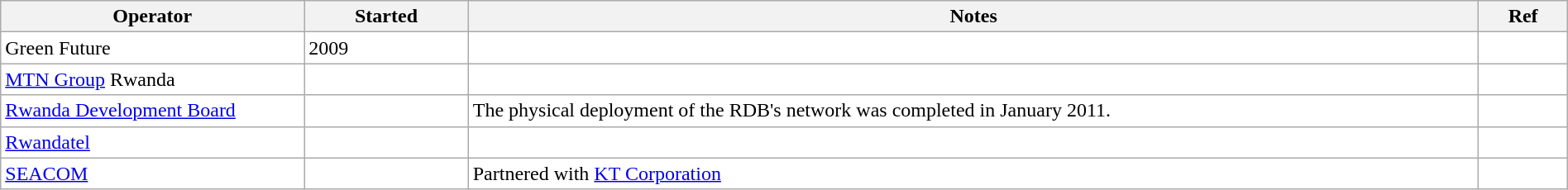<table class="wikitable" style="background: #FFFFFF; width: 100%; white-space: normal;">
<tr>
<th scope="col" width="100px">Operator</th>
<th scope="col" width="20px">Started</th>
<th scope="col" width="350px">Notes</th>
<th scope="col" width="20px">Ref</th>
</tr>
<tr>
<td>Green Future</td>
<td>2009</td>
<td></td>
<td></td>
</tr>
<tr>
<td><a href='#'>MTN Group</a> Rwanda</td>
<td></td>
<td></td>
<td></td>
</tr>
<tr>
<td><a href='#'>Rwanda Development Board</a></td>
<td></td>
<td>The physical deployment of the RDB's network was completed in January 2011.</td>
<td></td>
</tr>
<tr>
<td><a href='#'>Rwandatel</a></td>
<td></td>
<td></td>
<td></td>
</tr>
<tr>
<td><a href='#'>SEACOM</a></td>
<td></td>
<td>Partnered with <a href='#'>KT Corporation</a></td>
<td></td>
</tr>
</table>
